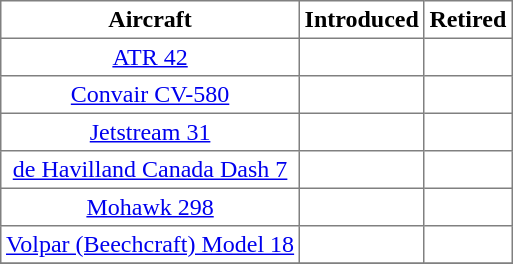<table class="toccolours sortable" border="1" cellpadding="3" style="border-collapse:collapse;text-align:center">
<tr>
<th>Aircraft</th>
<th>Introduced</th>
<th>Retired</th>
</tr>
<tr>
<td><a href='#'>ATR 42</a></td>
<td></td>
<td></td>
</tr>
<tr>
<td><a href='#'>Convair CV-580</a></td>
<td></td>
<td></td>
</tr>
<tr>
<td><a href='#'>Jetstream 31</a></td>
<td></td>
<td></td>
</tr>
<tr>
<td><a href='#'>de Havilland Canada Dash 7</a></td>
<td></td>
<td></td>
</tr>
<tr>
<td><a href='#'>Mohawk 298</a></td>
<td></td>
<td></td>
</tr>
<tr>
<td><a href='#'>Volpar (Beechcraft) Model 18</a></td>
<td></td>
<td></td>
</tr>
<tr>
</tr>
</table>
